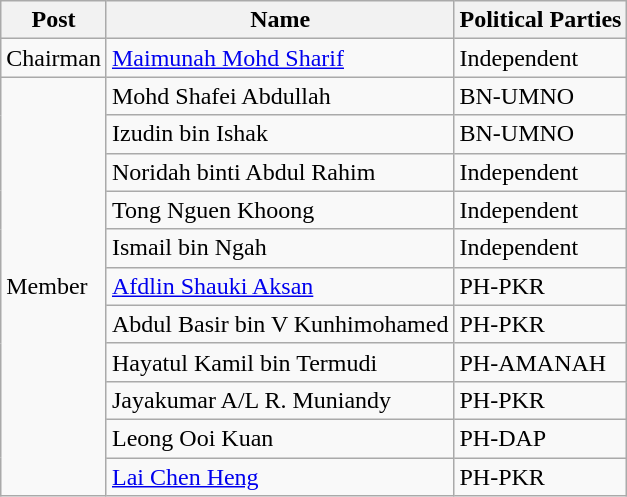<table class="wikitable">
<tr>
<th>Post</th>
<th>Name</th>
<th>Political Parties</th>
</tr>
<tr>
<td>Chairman</td>
<td><a href='#'>Maimunah Mohd Sharif</a></td>
<td>Independent</td>
</tr>
<tr>
<td rowspan="13">Member</td>
<td>Mohd Shafei Abdullah</td>
<td>BN-UMNO</td>
</tr>
<tr>
<td>Izudin bin Ishak</td>
<td>BN-UMNO</td>
</tr>
<tr>
<td>Noridah binti Abdul Rahim</td>
<td>Independent</td>
</tr>
<tr>
<td>Tong Nguen Khoong</td>
<td>Independent</td>
</tr>
<tr>
<td>Ismail bin Ngah</td>
<td>Independent</td>
</tr>
<tr>
<td><a href='#'>Afdlin Shauki Aksan</a></td>
<td>PH-PKR</td>
</tr>
<tr>
<td>Abdul Basir bin V Kunhimohamed</td>
<td>PH-PKR</td>
</tr>
<tr>
<td>Hayatul Kamil bin Termudi</td>
<td>PH-AMANAH</td>
</tr>
<tr>
<td>Jayakumar A/L R. Muniandy</td>
<td>PH-PKR</td>
</tr>
<tr>
<td>Leong Ooi Kuan</td>
<td>PH-DAP</td>
</tr>
<tr>
<td><a href='#'>Lai Chen Heng</a></td>
<td>PH-PKR</td>
</tr>
</table>
